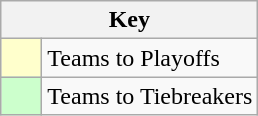<table class="wikitable" style="text-align: center;">
<tr>
<th colspan=2>Key</th>
</tr>
<tr>
<td style="background:#ffffcc; width:20px;"></td>
<td align=left>Teams to Playoffs</td>
</tr>
<tr>
<td style="background:#ccffcc; width:20px;"></td>
<td align=left>Teams to Tiebreakers</td>
</tr>
</table>
